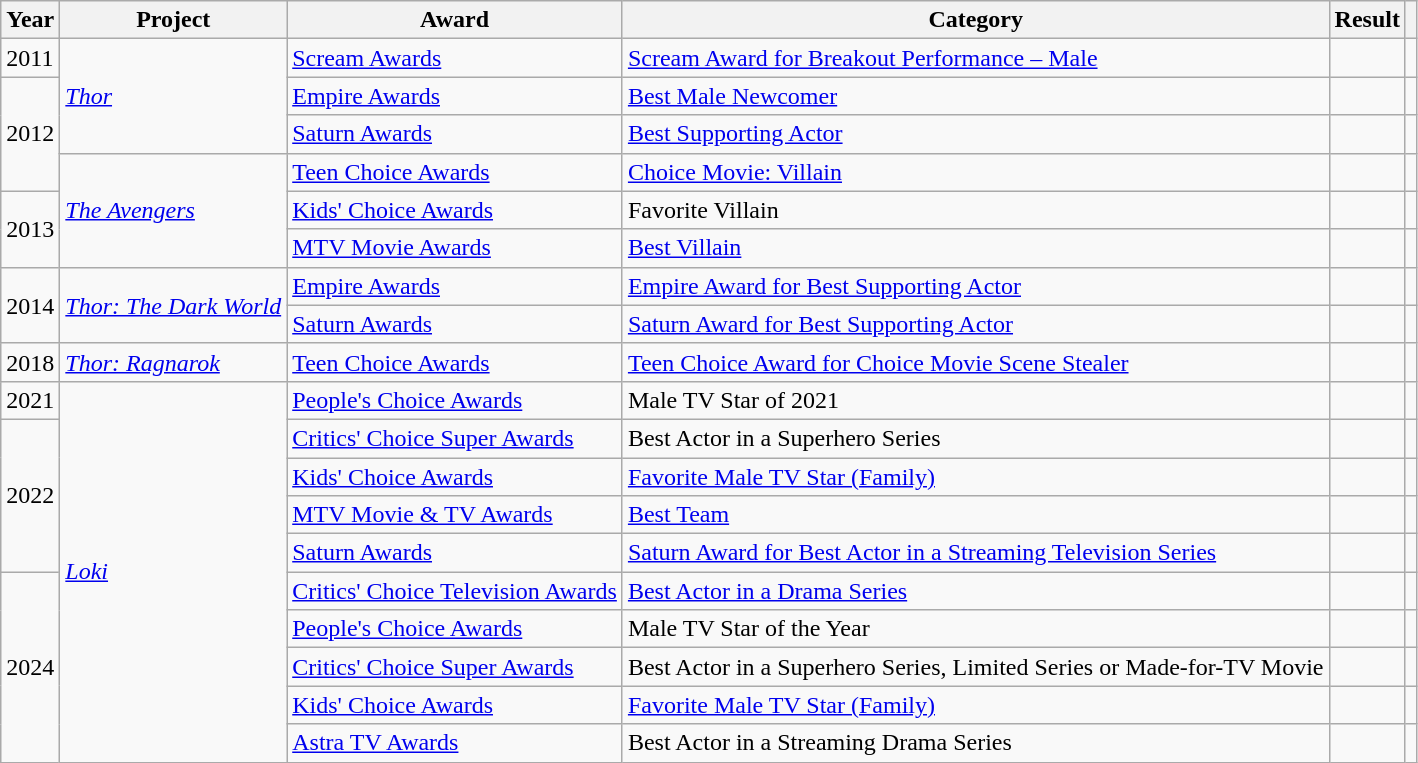<table class="wikitable sortable">
<tr>
<th>Year</th>
<th>Project</th>
<th>Award</th>
<th>Category</th>
<th>Result</th>
<th scope="col" class="unsortable"></th>
</tr>
<tr>
<td>2011</td>
<td rowspan="3"><em><a href='#'>Thor</a></em></td>
<td><a href='#'>Scream Awards</a></td>
<td><a href='#'>Scream Award for Breakout Performance – Male</a></td>
<td></td>
<td style="text-align: center;"></td>
</tr>
<tr>
<td rowspan="3">2012</td>
<td><a href='#'>Empire Awards</a></td>
<td><a href='#'>Best Male Newcomer</a></td>
<td></td>
<td style="text-align: center;"></td>
</tr>
<tr>
<td><a href='#'>Saturn Awards</a></td>
<td><a href='#'>Best Supporting Actor</a></td>
<td></td>
<td style="text-align: center;"></td>
</tr>
<tr>
<td rowspan="3"><em><a href='#'>The Avengers</a></em></td>
<td><a href='#'>Teen Choice Awards</a></td>
<td><a href='#'>Choice Movie: Villain</a></td>
<td></td>
<td style="text-align: center;"></td>
</tr>
<tr>
<td rowspan="2">2013</td>
<td><a href='#'>Kids' Choice Awards</a></td>
<td>Favorite Villain</td>
<td></td>
<td style="text-align: center;"></td>
</tr>
<tr>
<td><a href='#'>MTV Movie Awards</a></td>
<td><a href='#'>Best Villain</a></td>
<td></td>
<td style="text-align: center;"></td>
</tr>
<tr>
<td rowspan="2">2014</td>
<td rowspan="2"><em><a href='#'>Thor: The Dark World</a></em></td>
<td><a href='#'>Empire Awards</a></td>
<td><a href='#'>Empire Award for Best Supporting Actor</a></td>
<td></td>
<td style="text-align: center;"></td>
</tr>
<tr>
<td><a href='#'>Saturn Awards</a></td>
<td><a href='#'>Saturn Award for Best Supporting Actor</a></td>
<td></td>
<td style="text-align: center;"></td>
</tr>
<tr>
<td>2018</td>
<td><em><a href='#'>Thor: Ragnarok</a></em></td>
<td><a href='#'>Teen Choice Awards</a></td>
<td><a href='#'>Teen Choice Award for Choice Movie Scene Stealer</a></td>
<td></td>
<td style="text-align: center;"></td>
</tr>
<tr>
<td>2021</td>
<td rowspan="10"><em><a href='#'>Loki</a></em></td>
<td><a href='#'>People's Choice Awards</a></td>
<td>Male TV Star of 2021</td>
<td></td>
<td style="text-align:center;"></td>
</tr>
<tr>
<td rowspan="4">2022</td>
<td><a href='#'>Critics' Choice Super Awards</a></td>
<td>Best Actor in a Superhero Series</td>
<td></td>
<td style="text-align:center;"></td>
</tr>
<tr>
<td><a href='#'>Kids' Choice Awards</a></td>
<td><a href='#'>Favorite Male TV Star (Family)</a></td>
<td></td>
<td style="text-align:center;"></td>
</tr>
<tr>
<td><a href='#'>MTV Movie & TV Awards</a></td>
<td><a href='#'>Best Team</a></td>
<td></td>
<td style="text-align:center;"></td>
</tr>
<tr>
<td><a href='#'>Saturn Awards</a></td>
<td><a href='#'>Saturn Award for Best Actor in a Streaming Television Series</a></td>
<td></td>
<td style="text-align:center;"></td>
</tr>
<tr>
<td rowspan="5">2024</td>
<td><a href='#'>Critics' Choice Television Awards</a></td>
<td><a href='#'>Best Actor in a Drama Series</a></td>
<td></td>
<td style="text-align:center;"></td>
</tr>
<tr>
<td><a href='#'>People's Choice Awards</a></td>
<td>Male TV Star of the Year</td>
<td></td>
<td style="text-align:center;"></td>
</tr>
<tr>
<td><a href='#'>Critics' Choice Super Awards</a></td>
<td>Best Actor in a Superhero Series, Limited Series or Made-for-TV Movie</td>
<td></td>
<td style="text-align:center;"></td>
</tr>
<tr>
<td><a href='#'>Kids' Choice Awards</a></td>
<td><a href='#'>Favorite Male TV Star (Family)</a></td>
<td></td>
<td style="text-align:center;"></td>
</tr>
<tr>
<td><a href='#'>Astra TV Awards</a></td>
<td>Best Actor in a Streaming Drama Series</td>
<td></td>
<td style="text-align:center;"></td>
</tr>
</table>
